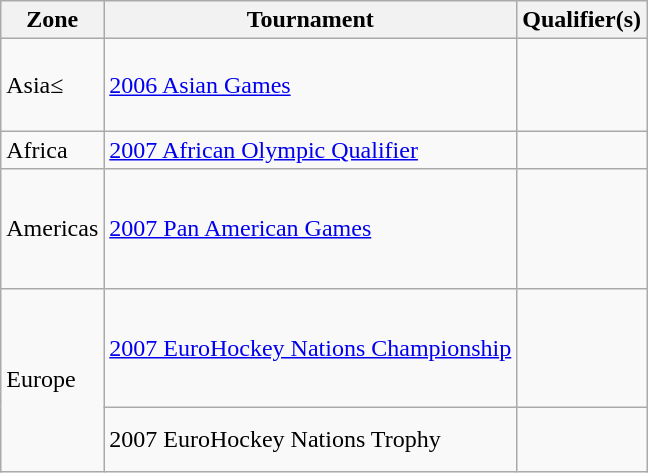<table class=wikitable>
<tr>
<th>Zone</th>
<th>Tournament</th>
<th>Qualifier(s)</th>
</tr>
<tr>
<td>Asia≤</td>
<td><a href='#'>2006 Asian Games</a></td>
<td> <br>  <br>  <br> </td>
</tr>
<tr>
<td>Africa</td>
<td><a href='#'>2007 African Olympic Qualifier</a></td>
<td></td>
</tr>
<tr>
<td>Americas</td>
<td><a href='#'>2007 Pan American Games</a></td>
<td> <br>  <br>  <br>  <br> </td>
</tr>
<tr>
<td rowspan=2>Europe</td>
<td><a href='#'>2007 EuroHockey Nations Championship</a></td>
<td> <br>  <br>  <br>  <br> </td>
</tr>
<tr>
<td>2007 EuroHockey Nations Trophy</td>
<td> <br>  <br> </td>
</tr>
</table>
